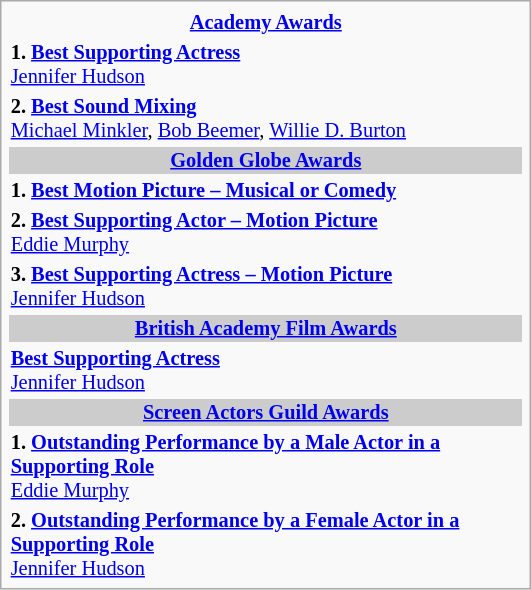<table class="infobox" style="width: 26em; font-size: 85%;">
<tr>
<th colspan="2"><a href='#'>Academy Awards</a></th>
</tr>
<tr>
<td><strong>1. <a href='#'>Best Supporting Actress</a></strong><br> <a href='#'>Jennifer Hudson</a></td>
</tr>
<tr>
<td><strong>2. <a href='#'>Best Sound Mixing</a></strong><br> <a href='#'>Michael Minkler</a>, <a href='#'>Bob Beemer</a>, <a href='#'>Willie D. Burton</a></td>
</tr>
<tr style="background:#ccc; text-align:center;">
<th colspan="2"><a href='#'>Golden Globe Awards</a></th>
</tr>
<tr>
<td><strong>1. <a href='#'>Best Motion Picture – Musical or Comedy</a></strong></td>
</tr>
<tr>
<td><strong>2. <a href='#'>Best Supporting Actor – Motion Picture</a></strong><br> <a href='#'>Eddie Murphy</a></td>
</tr>
<tr>
<td><strong>3. <a href='#'>Best Supporting Actress – Motion Picture</a></strong><br> <a href='#'>Jennifer Hudson</a></td>
</tr>
<tr style="background:#ccc; text-align:center;">
<th><a href='#'>British Academy Film Awards</a></th>
</tr>
<tr>
<td><strong><a href='#'>Best Supporting Actress</a></strong><br> <a href='#'>Jennifer Hudson</a></td>
</tr>
<tr style="background:#ccc; text-align:center;">
<th colspan="2"><a href='#'>Screen Actors Guild Awards</a></th>
</tr>
<tr>
<td><strong>1. <a href='#'>Outstanding Performance by a Male  Actor in a Supporting Role</a></strong><br> <a href='#'>Eddie Murphy</a></td>
</tr>
<tr>
<td><strong>2. <a href='#'>Outstanding Performance by a Female  Actor in a Supporting Role</a></strong><br> <a href='#'>Jennifer Hudson</a></td>
</tr>
</table>
